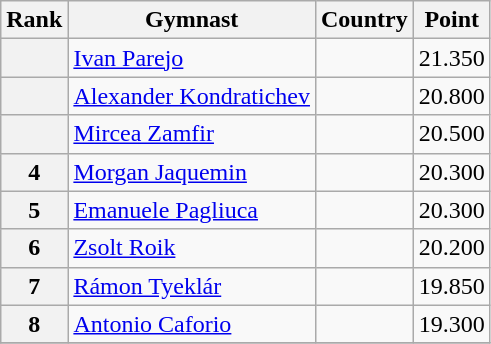<table class="wikitable sortable">
<tr>
<th>Rank</th>
<th>Gymnast</th>
<th>Country</th>
<th>Point</th>
</tr>
<tr>
<th></th>
<td><a href='#'>Ivan Parejo</a></td>
<td></td>
<td>21.350</td>
</tr>
<tr>
<th></th>
<td><a href='#'>Alexander Kondratichev</a></td>
<td></td>
<td>20.800</td>
</tr>
<tr>
<th></th>
<td><a href='#'>Mircea Zamfir</a></td>
<td></td>
<td>20.500</td>
</tr>
<tr>
<th>4</th>
<td><a href='#'>Morgan Jaquemin</a></td>
<td></td>
<td>20.300</td>
</tr>
<tr>
<th>5</th>
<td><a href='#'>Emanuele Pagliuca</a></td>
<td></td>
<td>20.300</td>
</tr>
<tr>
<th>6</th>
<td><a href='#'>Zsolt Roik</a></td>
<td></td>
<td>20.200</td>
</tr>
<tr>
<th>7</th>
<td><a href='#'>Rámon Tyeklár</a></td>
<td></td>
<td>19.850</td>
</tr>
<tr>
<th>8</th>
<td><a href='#'>Antonio Caforio</a></td>
<td></td>
<td>19.300</td>
</tr>
<tr>
</tr>
</table>
